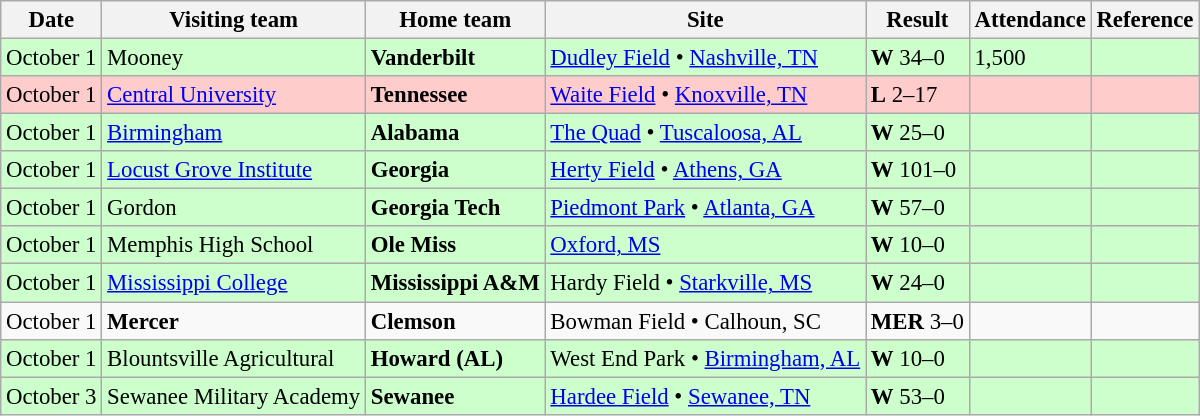<table class="wikitable" style="font-size:95%;">
<tr>
<th>Date</th>
<th>Visiting team</th>
<th>Home team</th>
<th>Site</th>
<th>Result</th>
<th>Attendance</th>
<th class="unsortable">Reference</th>
</tr>
<tr bgcolor=ccffcc>
<td>October 1</td>
<td>Mooney</td>
<td><strong>Vanderbilt</strong></td>
<td><a href='#'>Dudley Field</a> • <a href='#'>Nashville, TN</a></td>
<td><strong>W</strong> 34–0</td>
<td>1,500</td>
<td></td>
</tr>
<tr bgcolor=ffcccc>
<td>October 1</td>
<td><a href='#'>Central University</a></td>
<td><strong>Tennessee</strong></td>
<td><a href='#'>Waite Field</a> • <a href='#'>Knoxville, TN</a></td>
<td><strong>L</strong> 2–17</td>
<td></td>
<td></td>
</tr>
<tr bgcolor=ccffcc>
<td>October 1</td>
<td><a href='#'>Birmingham</a></td>
<td><strong>Alabama</strong></td>
<td><a href='#'>The Quad</a> • <a href='#'>Tuscaloosa, AL</a></td>
<td><strong>W</strong> 25–0</td>
<td></td>
<td></td>
</tr>
<tr bgcolor=ccffcc>
<td>October 1</td>
<td><a href='#'>Locust Grove Institute</a></td>
<td><strong>Georgia</strong></td>
<td><a href='#'>Herty Field</a> • <a href='#'>Athens, GA</a></td>
<td><strong>W</strong> 101–0</td>
<td></td>
<td></td>
</tr>
<tr bgcolor=ccffcc>
<td>October 1</td>
<td>Gordon</td>
<td><strong>Georgia Tech</strong></td>
<td><a href='#'>Piedmont Park</a> • <a href='#'>Atlanta, GA</a></td>
<td><strong>W</strong> 57–0</td>
<td></td>
<td></td>
</tr>
<tr bgcolor=ccffcc>
<td>October 1</td>
<td>Memphis High School</td>
<td><strong>Ole Miss</strong></td>
<td><a href='#'>Oxford, MS</a></td>
<td><strong>W</strong> 10–0</td>
<td></td>
<td></td>
</tr>
<tr bgcolor=ccffcc>
<td>October 1</td>
<td><a href='#'>Mississippi College</a></td>
<td><strong>Mississippi A&M</strong></td>
<td>Hardy Field • <a href='#'>Starkville, MS</a></td>
<td><strong>W</strong> 24–0</td>
<td></td>
<td></td>
</tr>
<tr bgcolor=>
<td>October 1</td>
<td><strong>Mercer</strong></td>
<td><strong>Clemson</strong></td>
<td>Bowman Field • Calhoun, SC</td>
<td><strong>MER</strong> 3–0</td>
<td></td>
<td></td>
</tr>
<tr bgcolor=ccffcc>
<td>October 1</td>
<td>Blountsville Agricultural</td>
<td><strong>Howard (AL)</strong></td>
<td>West End Park • <a href='#'>Birmingham, AL</a></td>
<td><strong>W</strong> 10–0</td>
<td></td>
<td></td>
</tr>
<tr bgcolor=ccffcc>
<td>October 3</td>
<td>Sewanee Military Academy</td>
<td><strong>Sewanee</strong></td>
<td><a href='#'>Hardee Field</a> • <a href='#'>Sewanee, TN</a></td>
<td><strong>W</strong> 53–0</td>
<td></td>
<td></td>
</tr>
</table>
